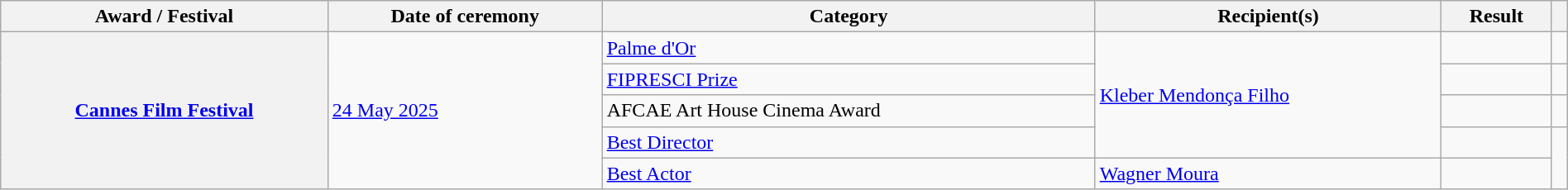<table class="wikitable sortable plainrowheaders" style="width: 100%;">
<tr>
<th scope="col">Award / Festival</th>
<th scope="col">Date of ceremony</th>
<th scope="col">Category</th>
<th scope="col">Recipient(s)</th>
<th scope="col">Result</th>
<th scope="col" class="unsortable"></th>
</tr>
<tr>
<th rowspan="5" scope="row"><a href='#'>Cannes Film Festival</a></th>
<td rowspan="5"><a href='#'>24 May 2025</a></td>
<td><a href='#'>Palme d'Or</a></td>
<td rowspan="4"><a href='#'>Kleber Mendonça Filho</a></td>
<td></td>
<td align="center"></td>
</tr>
<tr>
<td><a href='#'>FIPRESCI Prize</a></td>
<td></td>
<td align="center"></td>
</tr>
<tr>
<td>AFCAE Art House Cinema Award</td>
<td></td>
<td align="center"></td>
</tr>
<tr>
<td><a href='#'>Best Director</a></td>
<td></td>
<td align="center" rowspan="2"></td>
</tr>
<tr>
<td><a href='#'>Best Actor</a></td>
<td><a href='#'>Wagner Moura</a></td>
<td></td>
</tr>
</table>
